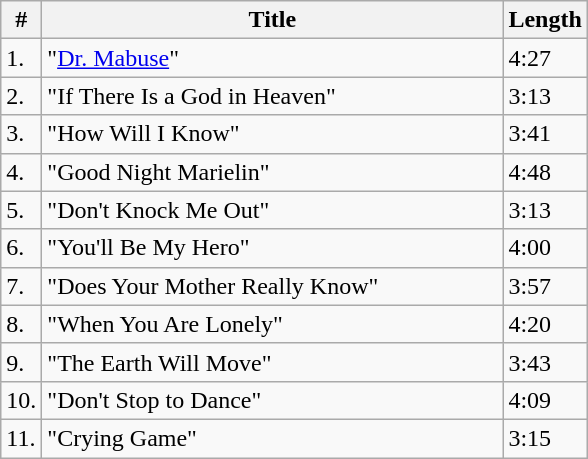<table class="wikitable">
<tr>
<th>#</th>
<th width="300">Title</th>
<th>Length</th>
</tr>
<tr>
<td>1.</td>
<td>"<a href='#'>Dr. Mabuse</a>"</td>
<td>4:27</td>
</tr>
<tr>
<td>2.</td>
<td>"If There Is a God in Heaven"</td>
<td>3:13</td>
</tr>
<tr>
<td>3.</td>
<td>"How Will I Know"</td>
<td>3:41</td>
</tr>
<tr>
<td>4.</td>
<td>"Good Night Marielin"</td>
<td>4:48</td>
</tr>
<tr>
<td>5.</td>
<td>"Don't Knock Me Out"</td>
<td>3:13</td>
</tr>
<tr>
<td>6.</td>
<td>"You'll Be My Hero"</td>
<td>4:00</td>
</tr>
<tr>
<td>7.</td>
<td>"Does Your Mother Really Know"</td>
<td>3:57</td>
</tr>
<tr>
<td>8.</td>
<td>"When You Are Lonely"</td>
<td>4:20</td>
</tr>
<tr>
<td>9.</td>
<td>"The Earth Will Move"</td>
<td>3:43</td>
</tr>
<tr>
<td>10.</td>
<td>"Don't Stop to Dance"</td>
<td>4:09</td>
</tr>
<tr>
<td>11.</td>
<td>"Crying Game"</td>
<td>3:15</td>
</tr>
</table>
